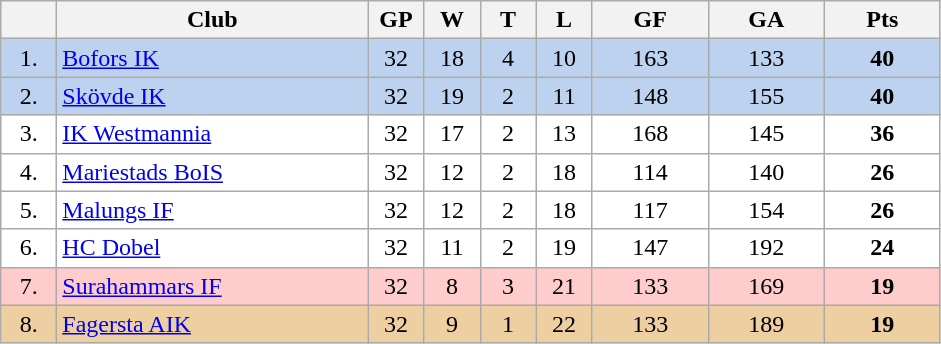<table class="wikitable">
<tr>
<th width="30"></th>
<th width="200">Club</th>
<th width="30">GP</th>
<th width="30">W</th>
<th width="30">T</th>
<th width="30">L</th>
<th width="70">GF</th>
<th width="70">GA</th>
<th width="70">Pts</th>
</tr>
<tr bgcolor="#BCD2EE" align="center">
<td>1.</td>
<td align="left"><a href='#'>Bofors IK</a></td>
<td>32</td>
<td>18</td>
<td>4</td>
<td>10</td>
<td>163</td>
<td>133</td>
<td><strong>40</strong></td>
</tr>
<tr bgcolor="#BCD2EE" align="center">
<td>2.</td>
<td align="left"><a href='#'>Skövde IK</a></td>
<td>32</td>
<td>19</td>
<td>2</td>
<td>11</td>
<td>148</td>
<td>155</td>
<td><strong>40</strong></td>
</tr>
<tr bgcolor="#FFFFFF" align="center">
<td>3.</td>
<td align="left"><a href='#'>IK Westmannia</a></td>
<td>32</td>
<td>17</td>
<td>2</td>
<td>13</td>
<td>168</td>
<td>145</td>
<td><strong>36</strong></td>
</tr>
<tr bgcolor="#FFFFFF" align="center">
<td>4.</td>
<td align="left"><a href='#'>Mariestads BoIS</a></td>
<td>32</td>
<td>12</td>
<td>2</td>
<td>18</td>
<td>114</td>
<td>140</td>
<td><strong>26</strong></td>
</tr>
<tr bgcolor="#FFFFFF" align="center">
<td>5.</td>
<td align="left"><a href='#'>Malungs IF</a></td>
<td>32</td>
<td>12</td>
<td>2</td>
<td>18</td>
<td>117</td>
<td>154</td>
<td><strong>26</strong></td>
</tr>
<tr bgcolor="#FFFFFF" align="center">
<td>6.</td>
<td align="left"><a href='#'>HC Dobel</a></td>
<td>32</td>
<td>11</td>
<td>2</td>
<td>19</td>
<td>147</td>
<td>192</td>
<td><strong>24</strong></td>
</tr>
<tr bgcolor="#FFCCCC" align="center">
<td>7.</td>
<td align="left"><a href='#'>Surahammars IF</a></td>
<td>32</td>
<td>8</td>
<td>3</td>
<td>21</td>
<td>133</td>
<td>169</td>
<td><strong>19</strong></td>
</tr>
<tr bgcolor="#EECFA1" align="center">
<td>8.</td>
<td align="left"><a href='#'>Fagersta AIK</a></td>
<td>32</td>
<td>9</td>
<td>1</td>
<td>22</td>
<td>133</td>
<td>189</td>
<td><strong>19</strong></td>
</tr>
</table>
